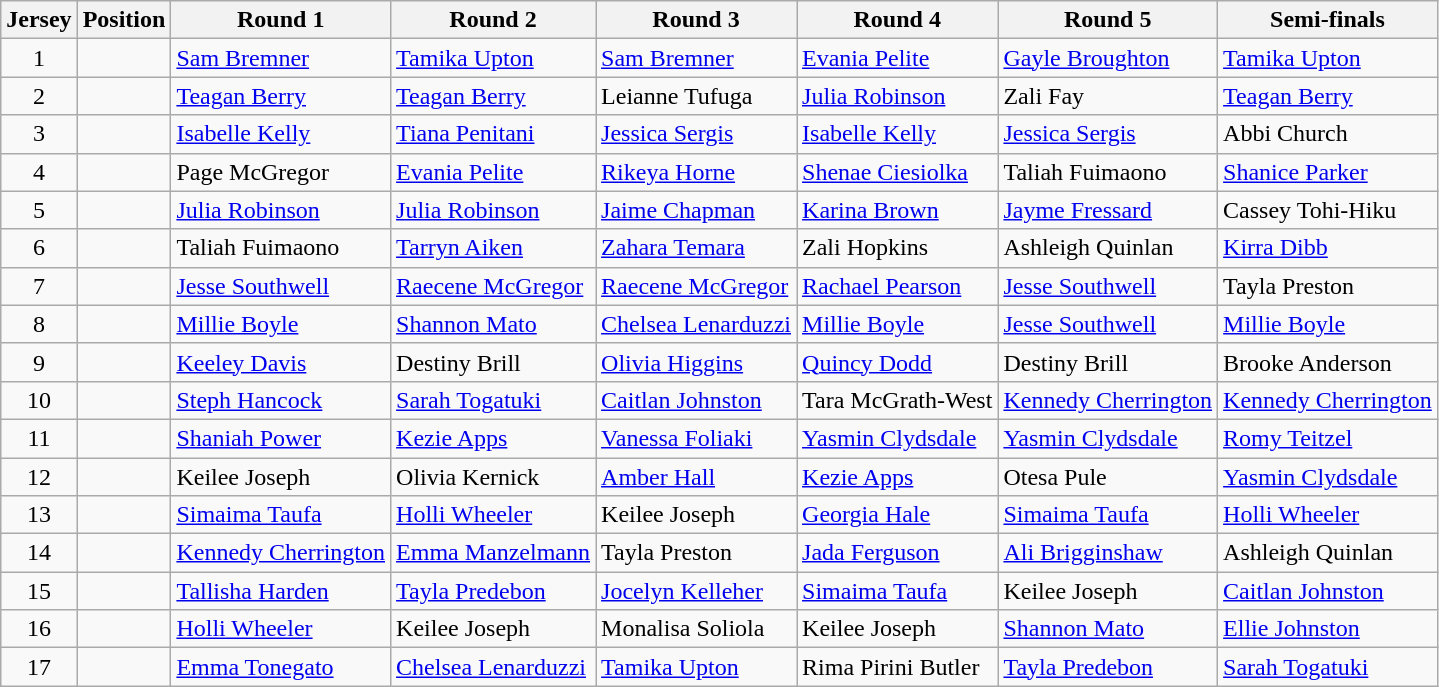<table class="wikitable" style="text-align:left;">
<tr>
<th>Jersey</th>
<th>Position</th>
<th>Round 1</th>
<th>Round 2</th>
<th>Round 3</th>
<th>Round 4</th>
<th>Round 5</th>
<th>Semi-finals</th>
</tr>
<tr>
<td align=center>1</td>
<td align=center></td>
<td> <a href='#'>Sam Bremner</a></td>
<td> <a href='#'>Tamika Upton</a></td>
<td> <a href='#'>Sam Bremner</a></td>
<td> <a href='#'>Evania Pelite</a></td>
<td> <a href='#'>Gayle Broughton</a></td>
<td> <a href='#'>Tamika Upton</a></td>
</tr>
<tr>
<td align=center>2</td>
<td align=center></td>
<td> <a href='#'>Teagan Berry</a></td>
<td> <a href='#'>Teagan Berry</a></td>
<td> Leianne Tufuga</td>
<td> <a href='#'>Julia Robinson</a></td>
<td> Zali Fay</td>
<td> <a href='#'>Teagan Berry</a></td>
</tr>
<tr>
<td align=center>3</td>
<td align=center></td>
<td> <a href='#'>Isabelle Kelly</a></td>
<td> <a href='#'>Tiana Penitani</a></td>
<td> <a href='#'>Jessica Sergis</a></td>
<td> <a href='#'>Isabelle Kelly</a></td>
<td> <a href='#'>Jessica Sergis</a></td>
<td> Abbi Church</td>
</tr>
<tr>
<td align=center>4</td>
<td align=center></td>
<td> Page McGregor</td>
<td> <a href='#'>Evania Pelite</a></td>
<td> <a href='#'>Rikeya Horne</a></td>
<td> <a href='#'>Shenae Ciesiolka</a></td>
<td> Taliah Fuimaono</td>
<td> <a href='#'>Shanice Parker</a></td>
</tr>
<tr>
<td align=center>5</td>
<td align=center></td>
<td> <a href='#'>Julia Robinson</a></td>
<td> <a href='#'>Julia Robinson</a></td>
<td> <a href='#'>Jaime Chapman</a></td>
<td> <a href='#'>Karina Brown</a></td>
<td> <a href='#'>Jayme Fressard</a></td>
<td> Cassey Tohi-Hiku</td>
</tr>
<tr>
<td align=center>6</td>
<td align=center></td>
<td> Taliah Fuimaono</td>
<td> <a href='#'>Tarryn Aiken</a></td>
<td> <a href='#'>Zahara Temara</a></td>
<td> Zali Hopkins</td>
<td> Ashleigh Quinlan</td>
<td> <a href='#'>Kirra Dibb</a></td>
</tr>
<tr>
<td align=center>7</td>
<td align=center></td>
<td> <a href='#'>Jesse Southwell</a></td>
<td> <a href='#'>Raecene McGregor</a></td>
<td> <a href='#'>Raecene McGregor</a></td>
<td> <a href='#'>Rachael Pearson</a></td>
<td> <a href='#'>Jesse Southwell</a></td>
<td> Tayla Preston</td>
</tr>
<tr>
<td align=center>8</td>
<td align=center></td>
<td> <a href='#'>Millie Boyle</a></td>
<td> <a href='#'>Shannon Mato</a></td>
<td> <a href='#'>Chelsea Lenarduzzi</a></td>
<td> <a href='#'>Millie Boyle</a></td>
<td> <a href='#'>Jesse Southwell</a></td>
<td> <a href='#'>Millie Boyle</a></td>
</tr>
<tr>
<td align=center>9</td>
<td align=center></td>
<td> <a href='#'>Keeley Davis</a></td>
<td> Destiny Brill</td>
<td> <a href='#'>Olivia Higgins</a></td>
<td> <a href='#'>Quincy Dodd</a></td>
<td> Destiny Brill</td>
<td> Brooke Anderson</td>
</tr>
<tr>
<td align=center>10</td>
<td align=center></td>
<td> <a href='#'>Steph Hancock</a></td>
<td> <a href='#'>Sarah Togatuki</a></td>
<td> <a href='#'>Caitlan Johnston</a></td>
<td> Tara McGrath-West</td>
<td> <a href='#'>Kennedy Cherrington</a></td>
<td> <a href='#'>Kennedy Cherrington</a></td>
</tr>
<tr>
<td align=center>11</td>
<td align=center></td>
<td> <a href='#'>Shaniah Power</a></td>
<td> <a href='#'>Kezie Apps</a></td>
<td> <a href='#'>Vanessa Foliaki</a></td>
<td> <a href='#'>Yasmin Clydsdale</a></td>
<td> <a href='#'>Yasmin Clydsdale</a></td>
<td> <a href='#'>Romy Teitzel</a></td>
</tr>
<tr>
<td align=center>12</td>
<td align=center></td>
<td> Keilee Joseph</td>
<td> Olivia Kernick</td>
<td> <a href='#'>Amber Hall</a></td>
<td> <a href='#'>Kezie Apps</a></td>
<td> Otesa Pule</td>
<td> <a href='#'>Yasmin Clydsdale</a></td>
</tr>
<tr>
<td align=center>13</td>
<td align=center></td>
<td> <a href='#'>Simaima Taufa</a></td>
<td> <a href='#'>Holli Wheeler</a></td>
<td> Keilee Joseph</td>
<td> <a href='#'>Georgia Hale</a></td>
<td> <a href='#'>Simaima Taufa</a></td>
<td> <a href='#'>Holli Wheeler</a></td>
</tr>
<tr>
<td align=center>14</td>
<td align=center></td>
<td> <a href='#'>Kennedy Cherrington</a></td>
<td> <a href='#'>Emma Manzelmann</a></td>
<td> Tayla Preston</td>
<td> <a href='#'>Jada Ferguson</a></td>
<td> <a href='#'>Ali Brigginshaw</a></td>
<td> Ashleigh Quinlan</td>
</tr>
<tr>
<td align=center>15</td>
<td align=center></td>
<td> <a href='#'>Tallisha Harden</a></td>
<td> <a href='#'>Tayla Predebon</a></td>
<td> <a href='#'>Jocelyn Kelleher</a></td>
<td> <a href='#'>Simaima Taufa</a></td>
<td> Keilee Joseph</td>
<td> <a href='#'>Caitlan Johnston</a></td>
</tr>
<tr>
<td align=center>16</td>
<td align=center></td>
<td> <a href='#'>Holli Wheeler</a></td>
<td> Keilee Joseph</td>
<td> Monalisa Soliola</td>
<td> Keilee Joseph</td>
<td> <a href='#'>Shannon Mato</a></td>
<td> <a href='#'>Ellie Johnston</a></td>
</tr>
<tr>
<td align=center>17</td>
<td align=center></td>
<td> <a href='#'>Emma Tonegato</a></td>
<td> <a href='#'>Chelsea Lenarduzzi</a></td>
<td> <a href='#'>Tamika Upton</a></td>
<td> Rima Pirini Butler</td>
<td> <a href='#'>Tayla Predebon</a></td>
<td> <a href='#'>Sarah Togatuki</a></td>
</tr>
</table>
